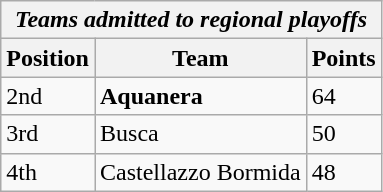<table class="wikitable">
<tr>
<th colspan="3"><em>Teams admitted to regional playoffs</em></th>
</tr>
<tr>
<th>Position</th>
<th>Team</th>
<th>Points</th>
</tr>
<tr>
<td>2nd</td>
<td><strong>Aquanera</strong></td>
<td>64</td>
</tr>
<tr>
<td>3rd</td>
<td>Busca</td>
<td>50</td>
</tr>
<tr>
<td>4th</td>
<td>Castellazzo Bormida</td>
<td>48</td>
</tr>
</table>
